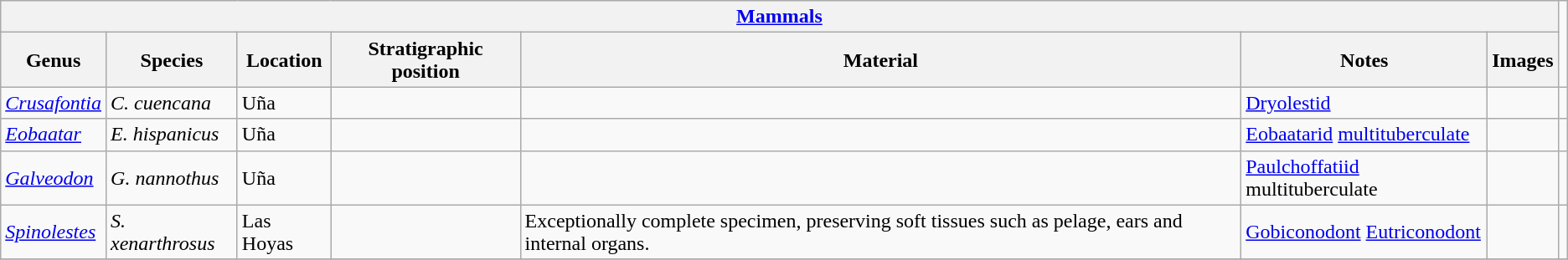<table class="wikitable" align="center">
<tr>
<th colspan="7" align="center"><a href='#'>Mammals</a></th>
</tr>
<tr>
<th>Genus</th>
<th>Species</th>
<th>Location</th>
<th>Stratigraphic position</th>
<th>Material</th>
<th>Notes</th>
<th>Images</th>
</tr>
<tr>
<td><em><a href='#'>Crusafontia</a></em></td>
<td><em>C. cuencana</em></td>
<td>Uña</td>
<td></td>
<td></td>
<td><a href='#'>Dryolestid</a></td>
<td></td>
<td></td>
</tr>
<tr>
<td><em><a href='#'>Eobaatar</a></em></td>
<td><em>E. hispanicus</em></td>
<td>Uña</td>
<td></td>
<td></td>
<td><a href='#'>Eobaatarid</a> <a href='#'>multituberculate</a></td>
<td></td>
<td></td>
</tr>
<tr>
<td><em><a href='#'>Galveodon</a></em></td>
<td><em>G. nannothus</em></td>
<td>Uña</td>
<td></td>
<td></td>
<td><a href='#'>Paulchoffatiid</a> multituberculate</td>
<td></td>
<td></td>
</tr>
<tr>
<td><em><a href='#'>Spinolestes</a></em></td>
<td><em>S. xenarthrosus</em></td>
<td>Las Hoyas</td>
<td></td>
<td>Exceptionally complete specimen, preserving soft tissues such as pelage, ears and internal organs.</td>
<td><a href='#'>Gobiconodont</a> <a href='#'>Eutriconodont</a></td>
<td></td>
<td></td>
</tr>
<tr>
</tr>
</table>
